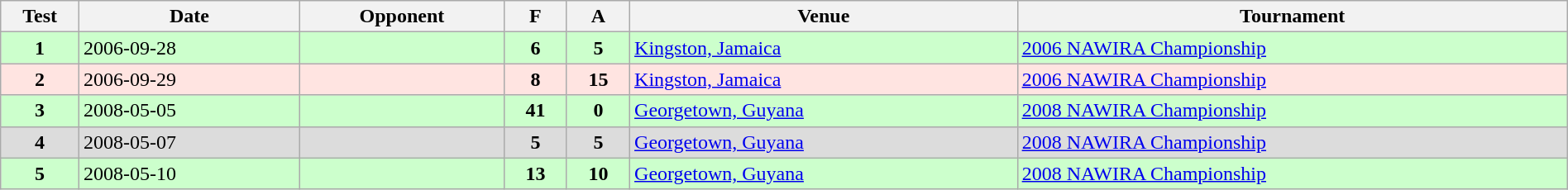<table class="wikitable sortable" style="width:100%">
<tr>
<th style="width:5%">Test</th>
<th>Date</th>
<th>Opponent</th>
<th>F</th>
<th>A</th>
<th>Venue</th>
<th>Tournament</th>
</tr>
<tr bgcolor="#ccffcc">
<td align="center"><strong>1</strong></td>
<td>2006-09-28</td>
<td></td>
<td align="center"><strong>6</strong></td>
<td align="center"><strong>5</strong></td>
<td><a href='#'>Kingston, Jamaica</a></td>
<td><a href='#'>2006 NAWIRA Championship</a></td>
</tr>
<tr bgcolor="FFE4E1">
<td align="center"><strong>2</strong></td>
<td>2006-09-29</td>
<td></td>
<td align="center"><strong>8</strong></td>
<td align="center"><strong>15</strong></td>
<td><a href='#'>Kingston, Jamaica</a></td>
<td><a href='#'>2006 NAWIRA Championship</a></td>
</tr>
<tr bgcolor="#ccffcc">
<td align="center"><strong>3</strong></td>
<td>2008-05-05</td>
<td></td>
<td align="center"><strong>41</strong></td>
<td align="center"><strong>0</strong></td>
<td><a href='#'>Georgetown, Guyana</a></td>
<td><a href='#'>2008 NAWIRA Championship</a></td>
</tr>
<tr bgcolor="DCDCDC">
<td align="center"><strong>4</strong></td>
<td>2008-05-07</td>
<td></td>
<td align="center"><strong>5</strong></td>
<td align="center"><strong>5</strong></td>
<td><a href='#'>Georgetown, Guyana</a></td>
<td><a href='#'>2008 NAWIRA Championship</a></td>
</tr>
<tr bgcolor="#ccffcc">
<td align="center"><strong>5</strong></td>
<td>2008-05-10</td>
<td></td>
<td align="center"><strong>13</strong></td>
<td align="center"><strong>10</strong></td>
<td><a href='#'>Georgetown, Guyana</a></td>
<td><a href='#'>2008 NAWIRA Championship</a></td>
</tr>
</table>
